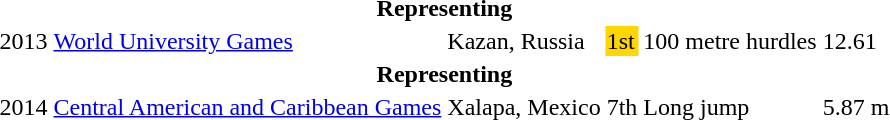<table>
<tr>
<th colspan="6">Representing </th>
</tr>
<tr>
<td>2013</td>
<td><a href='#'>World University Games</a></td>
<td>Kazan, Russia</td>
<td bgcolor=gold>1st</td>
<td>100 metre hurdles</td>
<td>12.61</td>
</tr>
<tr>
<th colspan="6">Representing </th>
</tr>
<tr>
<td>2014</td>
<td><a href='#'>Central American and Caribbean Games</a></td>
<td>Xalapa, Mexico</td>
<td>7th</td>
<td>Long jump</td>
<td>5.87 m</td>
</tr>
</table>
